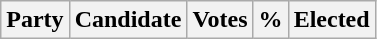<table class="wikitable">
<tr>
<th colspan="2">Party</th>
<th>Candidate</th>
<th>Votes</th>
<th>%</th>
<th>Elected<br>




</th>
</tr>
</table>
